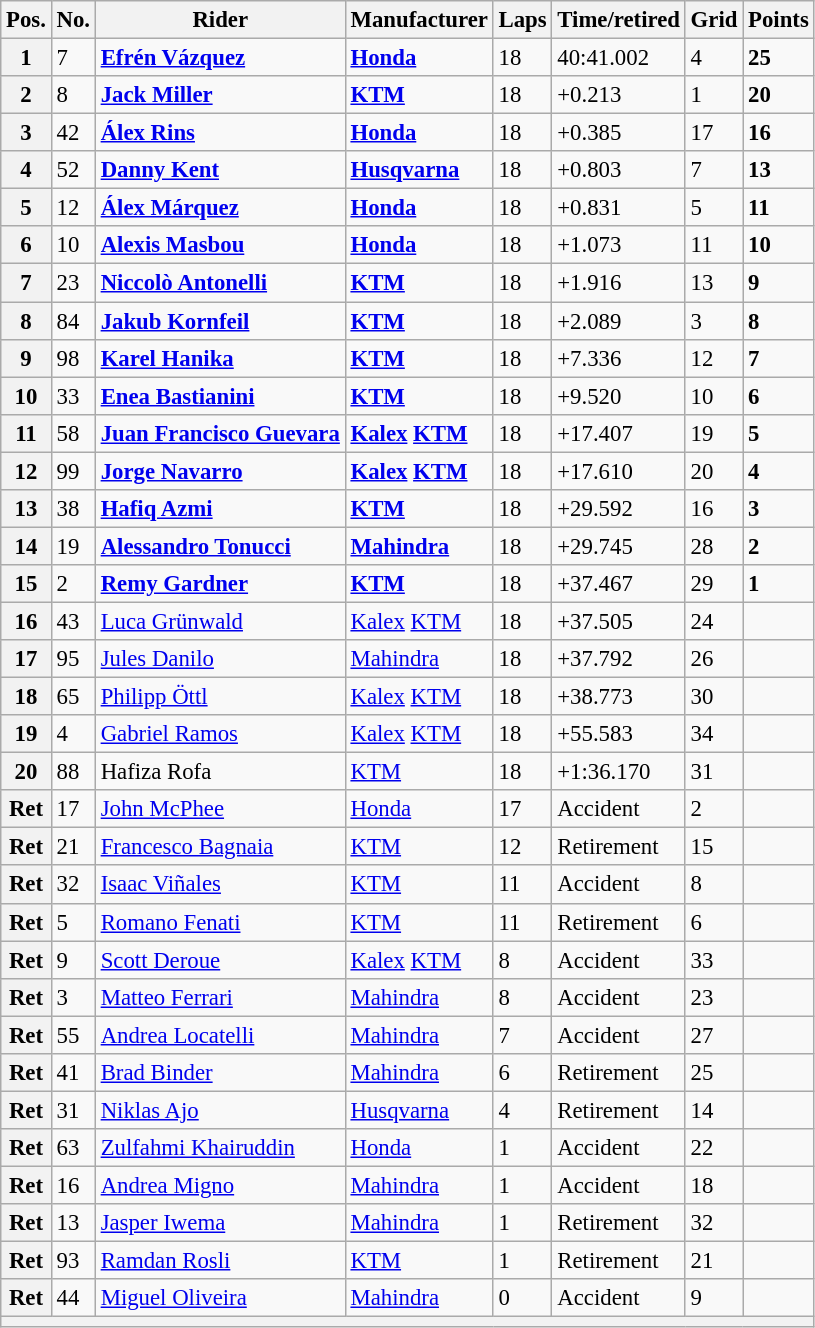<table class="wikitable" style="font-size: 95%;">
<tr>
<th>Pos.</th>
<th>No.</th>
<th>Rider</th>
<th>Manufacturer</th>
<th>Laps</th>
<th>Time/retired</th>
<th>Grid</th>
<th>Points</th>
</tr>
<tr>
<th>1</th>
<td>7</td>
<td> <strong><a href='#'>Efrén Vázquez</a></strong></td>
<td><strong><a href='#'>Honda</a></strong></td>
<td>18</td>
<td>40:41.002</td>
<td>4</td>
<td><strong>25</strong></td>
</tr>
<tr>
<th>2</th>
<td>8</td>
<td> <strong><a href='#'>Jack Miller</a></strong></td>
<td><strong><a href='#'>KTM</a></strong></td>
<td>18</td>
<td>+0.213</td>
<td>1</td>
<td><strong>20</strong></td>
</tr>
<tr>
<th>3</th>
<td>42</td>
<td> <strong><a href='#'>Álex Rins</a></strong></td>
<td><strong><a href='#'>Honda</a></strong></td>
<td>18</td>
<td>+0.385</td>
<td>17</td>
<td><strong>16</strong></td>
</tr>
<tr>
<th>4</th>
<td>52</td>
<td> <strong><a href='#'>Danny Kent</a></strong></td>
<td><strong><a href='#'>Husqvarna</a></strong></td>
<td>18</td>
<td>+0.803</td>
<td>7</td>
<td><strong>13</strong></td>
</tr>
<tr>
<th>5</th>
<td>12</td>
<td> <strong><a href='#'>Álex Márquez</a></strong></td>
<td><strong><a href='#'>Honda</a></strong></td>
<td>18</td>
<td>+0.831</td>
<td>5</td>
<td><strong>11</strong></td>
</tr>
<tr>
<th>6</th>
<td>10</td>
<td> <strong><a href='#'>Alexis Masbou</a></strong></td>
<td><strong><a href='#'>Honda</a></strong></td>
<td>18</td>
<td>+1.073</td>
<td>11</td>
<td><strong>10</strong></td>
</tr>
<tr>
<th>7</th>
<td>23</td>
<td> <strong><a href='#'>Niccolò Antonelli</a></strong></td>
<td><strong><a href='#'>KTM</a></strong></td>
<td>18</td>
<td>+1.916</td>
<td>13</td>
<td><strong>9</strong></td>
</tr>
<tr>
<th>8</th>
<td>84</td>
<td> <strong><a href='#'>Jakub Kornfeil</a></strong></td>
<td><strong><a href='#'>KTM</a></strong></td>
<td>18</td>
<td>+2.089</td>
<td>3</td>
<td><strong>8</strong></td>
</tr>
<tr>
<th>9</th>
<td>98</td>
<td> <strong><a href='#'>Karel Hanika</a></strong></td>
<td><strong><a href='#'>KTM</a></strong></td>
<td>18</td>
<td>+7.336</td>
<td>12</td>
<td><strong>7</strong></td>
</tr>
<tr>
<th>10</th>
<td>33</td>
<td> <strong><a href='#'>Enea Bastianini</a></strong></td>
<td><strong><a href='#'>KTM</a></strong></td>
<td>18</td>
<td>+9.520</td>
<td>10</td>
<td><strong>6</strong></td>
</tr>
<tr>
<th>11</th>
<td>58</td>
<td> <strong><a href='#'>Juan Francisco Guevara</a></strong></td>
<td><strong><a href='#'>Kalex</a> <a href='#'>KTM</a></strong></td>
<td>18</td>
<td>+17.407</td>
<td>19</td>
<td><strong>5</strong></td>
</tr>
<tr>
<th>12</th>
<td>99</td>
<td> <strong><a href='#'>Jorge Navarro</a></strong></td>
<td><strong><a href='#'>Kalex</a> <a href='#'>KTM</a></strong></td>
<td>18</td>
<td>+17.610</td>
<td>20</td>
<td><strong>4</strong></td>
</tr>
<tr>
<th>13</th>
<td>38</td>
<td> <strong><a href='#'>Hafiq Azmi</a></strong></td>
<td><strong><a href='#'>KTM</a></strong></td>
<td>18</td>
<td>+29.592</td>
<td>16</td>
<td><strong>3</strong></td>
</tr>
<tr>
<th>14</th>
<td>19</td>
<td> <strong><a href='#'>Alessandro Tonucci</a></strong></td>
<td><strong><a href='#'>Mahindra</a></strong></td>
<td>18</td>
<td>+29.745</td>
<td>28</td>
<td><strong>2</strong></td>
</tr>
<tr>
<th>15</th>
<td>2</td>
<td> <strong><a href='#'>Remy Gardner</a></strong></td>
<td><strong><a href='#'>KTM</a></strong></td>
<td>18</td>
<td>+37.467</td>
<td>29</td>
<td><strong>1</strong></td>
</tr>
<tr>
<th>16</th>
<td>43</td>
<td> <a href='#'>Luca Grünwald</a></td>
<td><a href='#'>Kalex</a> <a href='#'>KTM</a></td>
<td>18</td>
<td>+37.505</td>
<td>24</td>
<td></td>
</tr>
<tr>
<th>17</th>
<td>95</td>
<td> <a href='#'>Jules Danilo</a></td>
<td><a href='#'>Mahindra</a></td>
<td>18</td>
<td>+37.792</td>
<td>26</td>
<td></td>
</tr>
<tr>
<th>18</th>
<td>65</td>
<td> <a href='#'>Philipp Öttl</a></td>
<td><a href='#'>Kalex</a> <a href='#'>KTM</a></td>
<td>18</td>
<td>+38.773</td>
<td>30</td>
<td></td>
</tr>
<tr>
<th>19</th>
<td>4</td>
<td> <a href='#'>Gabriel Ramos</a></td>
<td><a href='#'>Kalex</a> <a href='#'>KTM</a></td>
<td>18</td>
<td>+55.583</td>
<td>34</td>
<td></td>
</tr>
<tr>
<th>20</th>
<td>88</td>
<td> Hafiza Rofa</td>
<td><a href='#'>KTM</a></td>
<td>18</td>
<td>+1:36.170</td>
<td>31</td>
<td></td>
</tr>
<tr>
<th>Ret</th>
<td>17</td>
<td> <a href='#'>John McPhee</a></td>
<td><a href='#'>Honda</a></td>
<td>17</td>
<td>Accident</td>
<td>2</td>
<td></td>
</tr>
<tr>
<th>Ret</th>
<td>21</td>
<td> <a href='#'>Francesco Bagnaia</a></td>
<td><a href='#'>KTM</a></td>
<td>12</td>
<td>Retirement</td>
<td>15</td>
<td></td>
</tr>
<tr>
<th>Ret</th>
<td>32</td>
<td> <a href='#'>Isaac Viñales</a></td>
<td><a href='#'>KTM</a></td>
<td>11</td>
<td>Accident</td>
<td>8</td>
<td></td>
</tr>
<tr>
<th>Ret</th>
<td>5</td>
<td> <a href='#'>Romano Fenati</a></td>
<td><a href='#'>KTM</a></td>
<td>11</td>
<td>Retirement</td>
<td>6</td>
<td></td>
</tr>
<tr>
<th>Ret</th>
<td>9</td>
<td> <a href='#'>Scott Deroue</a></td>
<td><a href='#'>Kalex</a> <a href='#'>KTM</a></td>
<td>8</td>
<td>Accident</td>
<td>33</td>
<td></td>
</tr>
<tr>
<th>Ret</th>
<td>3</td>
<td> <a href='#'>Matteo Ferrari</a></td>
<td><a href='#'>Mahindra</a></td>
<td>8</td>
<td>Accident</td>
<td>23</td>
<td></td>
</tr>
<tr>
<th>Ret</th>
<td>55</td>
<td> <a href='#'>Andrea Locatelli</a></td>
<td><a href='#'>Mahindra</a></td>
<td>7</td>
<td>Accident</td>
<td>27</td>
<td></td>
</tr>
<tr>
<th>Ret</th>
<td>41</td>
<td> <a href='#'>Brad Binder</a></td>
<td><a href='#'>Mahindra</a></td>
<td>6</td>
<td>Retirement</td>
<td>25</td>
<td></td>
</tr>
<tr>
<th>Ret</th>
<td>31</td>
<td> <a href='#'>Niklas Ajo</a></td>
<td><a href='#'>Husqvarna</a></td>
<td>4</td>
<td>Retirement</td>
<td>14</td>
<td></td>
</tr>
<tr>
<th>Ret</th>
<td>63</td>
<td> <a href='#'>Zulfahmi Khairuddin</a></td>
<td><a href='#'>Honda</a></td>
<td>1</td>
<td>Accident</td>
<td>22</td>
<td></td>
</tr>
<tr>
<th>Ret</th>
<td>16</td>
<td> <a href='#'>Andrea Migno</a></td>
<td><a href='#'>Mahindra</a></td>
<td>1</td>
<td>Accident</td>
<td>18</td>
<td></td>
</tr>
<tr>
<th>Ret</th>
<td>13</td>
<td> <a href='#'>Jasper Iwema</a></td>
<td><a href='#'>Mahindra</a></td>
<td>1</td>
<td>Retirement</td>
<td>32</td>
<td></td>
</tr>
<tr>
<th>Ret</th>
<td>93</td>
<td> <a href='#'>Ramdan Rosli</a></td>
<td><a href='#'>KTM</a></td>
<td>1</td>
<td>Retirement</td>
<td>21</td>
<td></td>
</tr>
<tr>
<th>Ret</th>
<td>44</td>
<td> <a href='#'>Miguel Oliveira</a></td>
<td><a href='#'>Mahindra</a></td>
<td>0</td>
<td>Accident</td>
<td>9</td>
<td></td>
</tr>
<tr>
<th colspan=8></th>
</tr>
</table>
